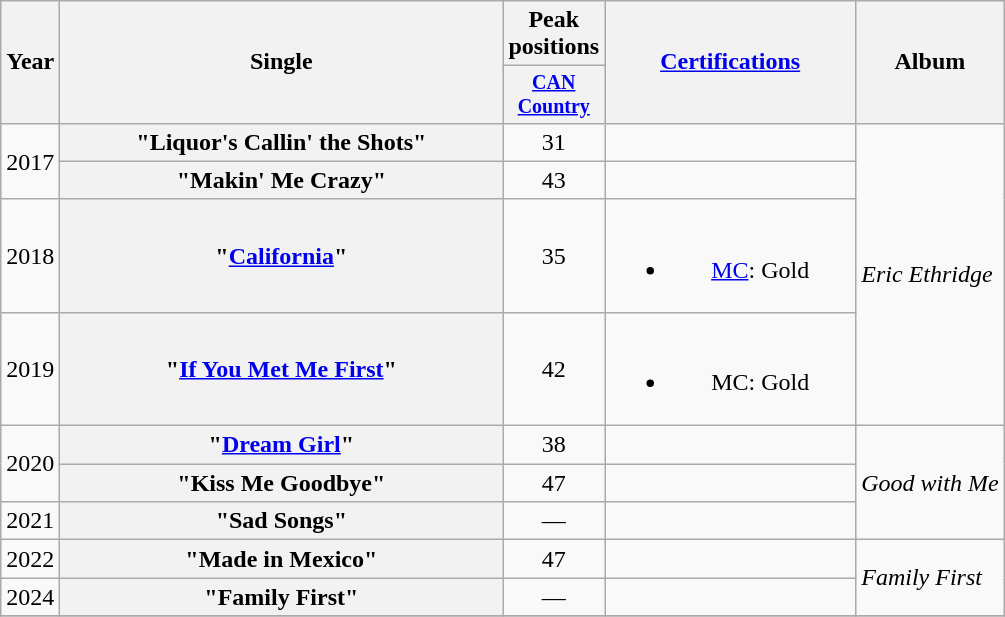<table class="wikitable plainrowheaders" style="text-align:center;">
<tr>
<th rowspan="2">Year</th>
<th rowspan="2" style="width:18em;">Single</th>
<th>Peak<br>positions</th>
<th rowspan="2" style="width:10em;"><a href='#'>Certifications</a></th>
<th rowspan="2">Album</th>
</tr>
<tr style="font-size:smaller;">
<th><a href='#'>CAN<br>Country</a><br></th>
</tr>
<tr>
<td rowspan="2">2017</td>
<th scope="row">"Liquor's Callin' the Shots"</th>
<td>31</td>
<td></td>
<td align="left" rowspan="4"><em>Eric Ethridge</em></td>
</tr>
<tr>
<th scope="row">"Makin' Me Crazy"</th>
<td>43</td>
<td></td>
</tr>
<tr>
<td>2018</td>
<th scope="row">"<a href='#'>California</a>"</th>
<td>35</td>
<td><br><ul><li><a href='#'>MC</a>: Gold</li></ul></td>
</tr>
<tr>
<td>2019</td>
<th scope="row">"<a href='#'>If You Met Me First</a>"</th>
<td>42</td>
<td><br><ul><li>MC: Gold</li></ul></td>
</tr>
<tr>
<td rowspan="2">2020</td>
<th scope="row">"<a href='#'>Dream Girl</a>"</th>
<td>38</td>
<td></td>
<td align="left" rowspan="3"><em>Good with Me</em></td>
</tr>
<tr>
<th scope="row">"Kiss Me Goodbye"</th>
<td>47</td>
<td></td>
</tr>
<tr>
<td>2021</td>
<th scope="row">"Sad Songs"</th>
<td>—</td>
<td></td>
</tr>
<tr>
<td>2022</td>
<th scope="row">"Made in Mexico"</th>
<td>47</td>
<td></td>
<td align="left" rowspan="2"><em>Family First</em></td>
</tr>
<tr>
<td>2024</td>
<th scope="row">"Family First"</th>
<td>—</td>
<td></td>
</tr>
<tr>
</tr>
</table>
